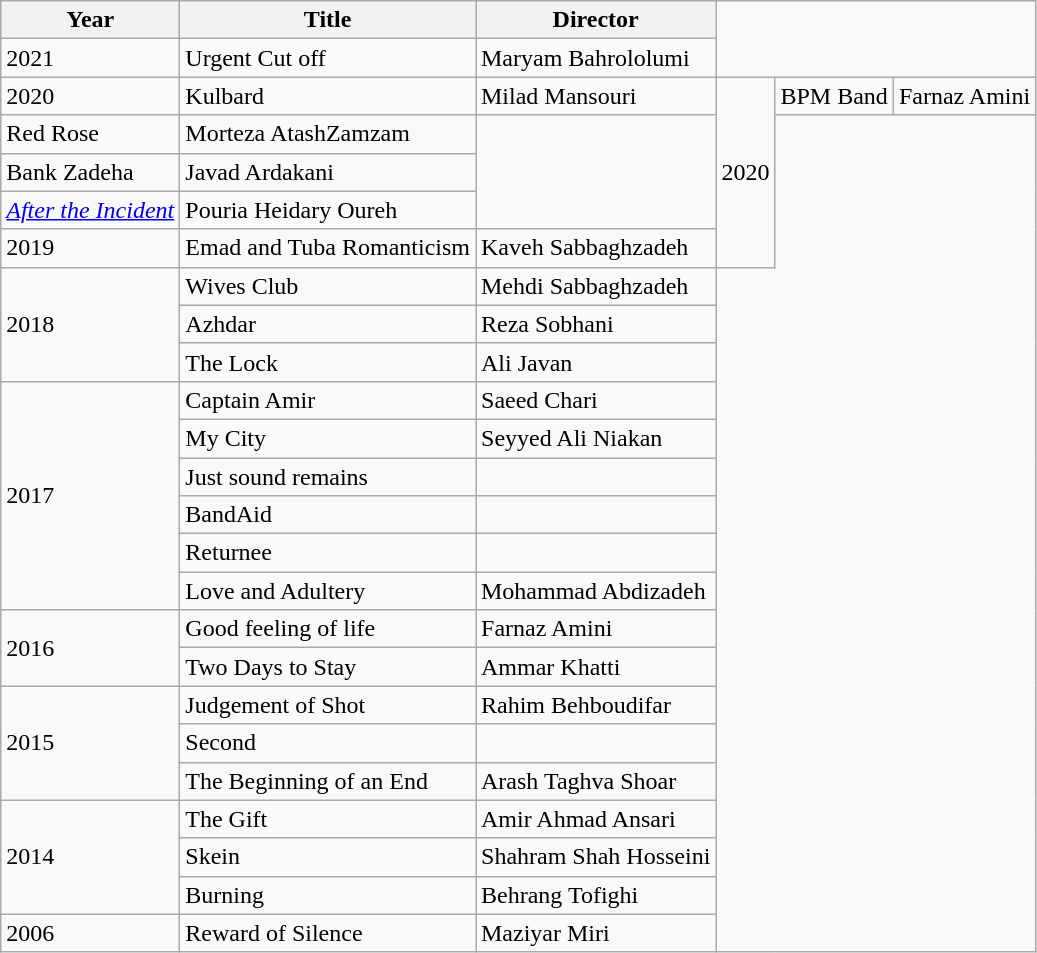<table class="wikitable sortable">
<tr>
<th>Year</th>
<th>Title</th>
<th>Director</th>
</tr>
<tr>
<td>2021</td>
<td>Urgent Cut off</td>
<td>Maryam Bahrololumi</td>
</tr>
<tr>
<td>2020</td>
<td>Kulbard</td>
<td>Milad Mansouri</td>
<td rowspan="5">2020</td>
<td>BPM Band</td>
<td>Farnaz Amini</td>
</tr>
<tr>
<td>Red Rose</td>
<td>Morteza AtashZamzam</td>
</tr>
<tr>
<td>Bank Zadeha</td>
<td>Javad Ardakani</td>
</tr>
<tr>
<td><em><a href='#'>After the Incident</a></em></td>
<td>Pouria Heidary Oureh</td>
</tr>
<tr>
<td>2019</td>
<td>Emad and Tuba Romanticism</td>
<td>Kaveh Sabbaghzadeh</td>
</tr>
<tr>
<td rowspan="3">2018</td>
<td>Wives Club</td>
<td>Mehdi Sabbaghzadeh</td>
</tr>
<tr>
<td>Azhdar</td>
<td>Reza Sobhani</td>
</tr>
<tr>
<td>The Lock</td>
<td>Ali Javan</td>
</tr>
<tr>
<td rowspan="6">2017</td>
<td>Captain Amir</td>
<td>Saeed Chari</td>
</tr>
<tr>
<td>My City</td>
<td>Seyyed Ali Niakan</td>
</tr>
<tr>
<td>Just sound remains</td>
<td></td>
</tr>
<tr>
<td>BandAid</td>
<td></td>
</tr>
<tr>
<td>Returnee</td>
<td></td>
</tr>
<tr>
<td>Love and Adultery</td>
<td>Mohammad Abdizadeh</td>
</tr>
<tr>
<td rowspan="2">2016</td>
<td>Good feeling of life</td>
<td>Farnaz Amini</td>
</tr>
<tr>
<td>Two Days to Stay</td>
<td>Ammar Khatti</td>
</tr>
<tr>
<td rowspan="3">2015</td>
<td>Judgement of Shot</td>
<td>Rahim Behboudifar</td>
</tr>
<tr>
<td>Second</td>
<td></td>
</tr>
<tr>
<td>The Beginning of an End</td>
<td>Arash Taghva Shoar</td>
</tr>
<tr>
<td rowspan="3">2014</td>
<td>The Gift</td>
<td>Amir Ahmad Ansari</td>
</tr>
<tr>
<td>Skein</td>
<td>Shahram Shah Hosseini</td>
</tr>
<tr>
<td>Burning</td>
<td>‌Behrang Tofighi</td>
</tr>
<tr>
<td>2006</td>
<td>Reward of Silence</td>
<td>Maziyar Miri</td>
</tr>
</table>
